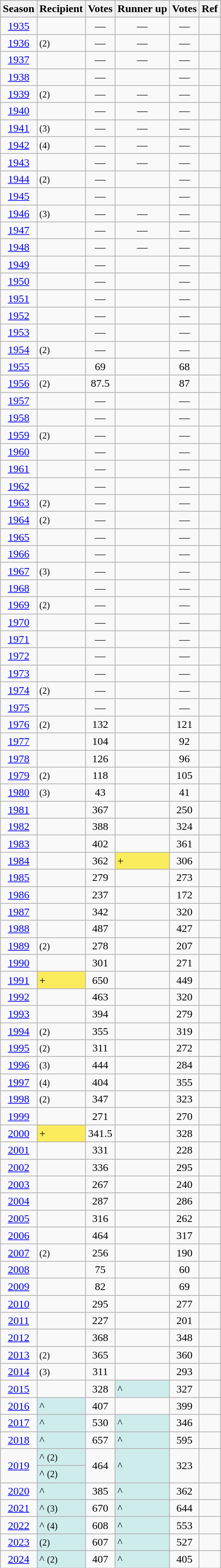<table class="wikitable sortable" style="text-align:center;">
<tr>
<th>Season</th>
<th>Recipient</th>
<th>Votes</th>
<th>Runner up</th>
<th>Votes</th>
<th class="unsortable">Ref</th>
</tr>
<tr>
<td><a href='#'>1935</a></td>
<td align=left></td>
<td>—</td>
<td>—</td>
<td>—</td>
<td></td>
</tr>
<tr>
<td><a href='#'>1936</a></td>
<td align=left> <small>(2)</small></td>
<td>—</td>
<td>—</td>
<td>—</td>
<td></td>
</tr>
<tr>
<td><a href='#'>1937</a></td>
<td align=left></td>
<td>—</td>
<td>—</td>
<td>—</td>
<td></td>
</tr>
<tr>
<td><a href='#'>1938</a></td>
<td align=left></td>
<td>—</td>
<td align=left></td>
<td>—</td>
<td></td>
</tr>
<tr>
<td><a href='#'>1939</a></td>
<td align=left> <small>(2)</small></td>
<td>—</td>
<td>—</td>
<td>—</td>
<td></td>
</tr>
<tr>
<td><a href='#'>1940</a></td>
<td align=left></td>
<td>—</td>
<td>—</td>
<td>—</td>
<td></td>
</tr>
<tr>
<td><a href='#'>1941</a></td>
<td align=left>  <small>(3)</small></td>
<td>—</td>
<td>—</td>
<td>—</td>
<td></td>
</tr>
<tr>
<td><a href='#'>1942</a></td>
<td align=left>  <small>(4)</small></td>
<td>—</td>
<td>—</td>
<td>—</td>
<td></td>
</tr>
<tr>
<td><a href='#'>1943</a></td>
<td align=left></td>
<td>—</td>
<td>—</td>
<td>—</td>
<td></td>
</tr>
<tr>
<td><a href='#'>1944</a></td>
<td align=left> <small>(2)</small></td>
<td>—</td>
<td align=left></td>
<td>—</td>
<td></td>
</tr>
<tr>
<td><a href='#'>1945</a></td>
<td align=left></td>
<td>—</td>
<td align=left></td>
<td>—</td>
<td></td>
</tr>
<tr>
<td><a href='#'>1946</a></td>
<td align=left> <small>(3)</small></td>
<td>—</td>
<td>—</td>
<td>—</td>
<td></td>
</tr>
<tr>
<td><a href='#'>1947</a></td>
<td align=left></td>
<td>—</td>
<td>—</td>
<td>—</td>
<td></td>
</tr>
<tr>
<td><a href='#'>1948</a></td>
<td align=left></td>
<td>—</td>
<td>—</td>
<td>—</td>
<td></td>
</tr>
<tr>
<td><a href='#'>1949</a></td>
<td align=left></td>
<td>—</td>
<td align=left></td>
<td>—</td>
<td></td>
</tr>
<tr>
<td><a href='#'>1950</a></td>
<td align=left></td>
<td>—</td>
<td align=left></td>
<td>—</td>
<td></td>
</tr>
<tr>
<td><a href='#'>1951</a></td>
<td align=left></td>
<td>—</td>
<td align=left></td>
<td>—</td>
<td></td>
</tr>
<tr>
<td><a href='#'>1952</a></td>
<td align=left></td>
<td>—</td>
<td align=left></td>
<td>—</td>
<td></td>
</tr>
<tr>
<td><a href='#'>1953</a></td>
<td align=left></td>
<td>—</td>
<td align=left></td>
<td>—</td>
<td></td>
</tr>
<tr>
<td><a href='#'>1954</a></td>
<td align=left> <small>(2)</small></td>
<td>—</td>
<td align=left></td>
<td>—</td>
<td></td>
</tr>
<tr>
<td><a href='#'>1955</a></td>
<td align=left></td>
<td>69</td>
<td align=left></td>
<td>68</td>
<td></td>
</tr>
<tr>
<td><a href='#'>1956</a></td>
<td align=left> <small>(2)</small></td>
<td>87.5</td>
<td align=left></td>
<td>87</td>
<td></td>
</tr>
<tr>
<td><a href='#'>1957</a></td>
<td align=left></td>
<td>—</td>
<td align=left></td>
<td>—</td>
<td></td>
</tr>
<tr>
<td><a href='#'>1958</a></td>
<td align=left></td>
<td>—</td>
<td align=left></td>
<td>—</td>
<td></td>
</tr>
<tr>
<td><a href='#'>1959</a></td>
<td align=left> <small>(2)</small></td>
<td>—</td>
<td align=left></td>
<td>—</td>
<td></td>
</tr>
<tr>
<td><a href='#'>1960</a></td>
<td align=left></td>
<td>—</td>
<td align=left></td>
<td>—</td>
<td></td>
</tr>
<tr>
<td><a href='#'>1961</a></td>
<td align=left></td>
<td>—</td>
<td align=left></td>
<td>—</td>
<td></td>
</tr>
<tr>
<td><a href='#'>1962</a></td>
<td align=left></td>
<td>—</td>
<td align=left></td>
<td>—</td>
<td></td>
</tr>
<tr>
<td><a href='#'>1963</a></td>
<td align=left> <small>(2)</small></td>
<td>—</td>
<td align=left></td>
<td>—</td>
<td></td>
</tr>
<tr>
<td><a href='#'>1964</a></td>
<td align=left> <small>(2)</small></td>
<td>—</td>
<td align=left></td>
<td>—</td>
<td></td>
</tr>
<tr>
<td><a href='#'>1965</a></td>
<td align=left></td>
<td>—</td>
<td align=left></td>
<td>—</td>
<td></td>
</tr>
<tr>
<td><a href='#'>1966</a></td>
<td align=left></td>
<td>—</td>
<td align=left></td>
<td>—</td>
<td></td>
</tr>
<tr>
<td><a href='#'>1967</a></td>
<td align=left>  <small>(3)</small></td>
<td>—</td>
<td align=left></td>
<td>—</td>
<td></td>
</tr>
<tr>
<td><a href='#'>1968</a></td>
<td align=left></td>
<td>—</td>
<td align=left></td>
<td>—</td>
<td></td>
</tr>
<tr>
<td><a href='#'>1969</a></td>
<td align=left> <small>(2)</small></td>
<td>—</td>
<td align=left></td>
<td>—</td>
<td></td>
</tr>
<tr>
<td><a href='#'>1970</a></td>
<td align=left></td>
<td>—</td>
<td align=left></td>
<td>—</td>
<td></td>
</tr>
<tr>
<td><a href='#'>1971</a></td>
<td align=left></td>
<td>—</td>
<td align=left></td>
<td>—</td>
<td></td>
</tr>
<tr>
<td><a href='#'>1972</a></td>
<td align=left></td>
<td>—</td>
<td align=left></td>
<td>—</td>
<td></td>
</tr>
<tr>
<td><a href='#'>1973</a></td>
<td align=left></td>
<td>—</td>
<td align=left></td>
<td>—</td>
<td></td>
</tr>
<tr>
<td><a href='#'>1974</a></td>
<td align=left>  <small>(2)</small></td>
<td>—</td>
<td align=left></td>
<td>—</td>
<td></td>
</tr>
<tr>
<td><a href='#'>1975</a></td>
<td align=left></td>
<td>—</td>
<td align=left></td>
<td>—</td>
<td></td>
</tr>
<tr>
<td><a href='#'>1976</a></td>
<td align=left>  <small>(2)</small></td>
<td>132</td>
<td align=left></td>
<td>121</td>
<td></td>
</tr>
<tr>
<td><a href='#'>1977</a></td>
<td align=left></td>
<td>104</td>
<td align=left></td>
<td>92</td>
<td></td>
</tr>
<tr>
<td><a href='#'>1978</a></td>
<td align=left></td>
<td>126</td>
<td align=left></td>
<td>96</td>
<td></td>
</tr>
<tr>
<td><a href='#'>1979</a></td>
<td align=left>  <small>(2)</small></td>
<td>118</td>
<td align=left></td>
<td>105</td>
<td></td>
</tr>
<tr>
<td><a href='#'>1980</a></td>
<td align=left>  <small>(3)</small></td>
<td>43</td>
<td align=left></td>
<td>41</td>
<td></td>
</tr>
<tr>
<td><a href='#'>1981</a></td>
<td align=left></td>
<td>367</td>
<td align=left></td>
<td>250</td>
<td></td>
</tr>
<tr>
<td><a href='#'>1982</a></td>
<td align=left></td>
<td>388</td>
<td align=left></td>
<td>324</td>
<td></td>
</tr>
<tr>
<td><a href='#'>1983</a></td>
<td align=left></td>
<td>402</td>
<td align=left></td>
<td>361</td>
<td></td>
</tr>
<tr>
<td><a href='#'>1984</a></td>
<td align=left></td>
<td>362</td>
<td style="text-align:left; background:#fbec5d;">+</td>
<td>306</td>
<td></td>
</tr>
<tr>
<td><a href='#'>1985</a></td>
<td align=left></td>
<td>279</td>
<td align=left></td>
<td>273</td>
<td></td>
</tr>
<tr>
<td><a href='#'>1986</a></td>
<td align=left></td>
<td>237</td>
<td align=left></td>
<td>172</td>
<td></td>
</tr>
<tr>
<td><a href='#'>1987</a></td>
<td align=left></td>
<td>342</td>
<td align=left></td>
<td>320</td>
<td></td>
</tr>
<tr>
<td><a href='#'>1988</a></td>
<td align=left></td>
<td>487</td>
<td align=left></td>
<td>427</td>
<td></td>
</tr>
<tr>
<td><a href='#'>1989</a></td>
<td align=left> <small>(2)</small></td>
<td>278</td>
<td align=left></td>
<td>207</td>
<td></td>
</tr>
<tr>
<td><a href='#'>1990</a></td>
<td align=left></td>
<td>301</td>
<td align=left></td>
<td>271</td>
<td></td>
</tr>
<tr>
<td><a href='#'>1991</a></td>
<td style="text-align:left; background:#fbec5d;">+</td>
<td>650</td>
<td align=left></td>
<td>449</td>
<td></td>
</tr>
<tr>
<td><a href='#'>1992</a></td>
<td align=left></td>
<td>463</td>
<td align=left></td>
<td>320</td>
<td></td>
</tr>
<tr>
<td><a href='#'>1993</a></td>
<td align=left></td>
<td>394</td>
<td align=left></td>
<td>279</td>
<td></td>
</tr>
<tr>
<td><a href='#'>1994</a></td>
<td align=left> <small>(2)</small></td>
<td>355</td>
<td align=left></td>
<td>319</td>
<td></td>
</tr>
<tr>
<td><a href='#'>1995</a></td>
<td align=left> <small>(2)</small></td>
<td>311</td>
<td align=left></td>
<td>272</td>
<td></td>
</tr>
<tr>
<td><a href='#'>1996</a></td>
<td align=left> <small>(3)</small></td>
<td>444</td>
<td align=left></td>
<td>284</td>
<td></td>
</tr>
<tr>
<td><a href='#'>1997</a></td>
<td align=left> <small>(4)</small></td>
<td>404</td>
<td align=left></td>
<td>355</td>
<td></td>
</tr>
<tr>
<td><a href='#'>1998</a></td>
<td align=left>  <small>(2)</small></td>
<td>347</td>
<td align=left></td>
<td>323</td>
<td></td>
</tr>
<tr>
<td><a href='#'>1999</a></td>
<td align=left></td>
<td>271</td>
<td align=left></td>
<td>270</td>
<td></td>
</tr>
<tr>
<td><a href='#'>2000</a></td>
<td style="text-align:left; background:#fbec5d;">+</td>
<td>341.5</td>
<td align=left></td>
<td>328</td>
<td></td>
</tr>
<tr>
<td><a href='#'>2001</a></td>
<td align=left></td>
<td>331</td>
<td align=left></td>
<td>228</td>
<td></td>
</tr>
<tr>
<td><a href='#'>2002</a></td>
<td align=left></td>
<td>336</td>
<td align=left></td>
<td>295</td>
<td></td>
</tr>
<tr>
<td><a href='#'>2003</a></td>
<td align=left></td>
<td>267</td>
<td align=left></td>
<td>240</td>
<td></td>
</tr>
<tr>
<td><a href='#'>2004</a></td>
<td align=left></td>
<td>287</td>
<td align=left></td>
<td>286</td>
<td></td>
</tr>
<tr>
<td><a href='#'>2005</a></td>
<td align=left></td>
<td>316</td>
<td align=left></td>
<td>262</td>
<td></td>
</tr>
<tr>
<td><a href='#'>2006</a></td>
<td align=left></td>
<td>464</td>
<td align=left></td>
<td>317</td>
<td></td>
</tr>
<tr>
<td><a href='#'>2007</a></td>
<td align=left> <small>(2)</small></td>
<td>256</td>
<td align=left></td>
<td>190</td>
<td></td>
</tr>
<tr>
<td><a href='#'>2008</a></td>
<td align=left></td>
<td>75</td>
<td align=left></td>
<td>60</td>
<td></td>
</tr>
<tr>
<td><a href='#'>2009</a></td>
<td align=left></td>
<td>82</td>
<td align=left></td>
<td>69</td>
<td></td>
</tr>
<tr>
<td><a href='#'>2010</a></td>
<td align=left></td>
<td>295</td>
<td style="text-align:left;"></td>
<td>277</td>
<td></td>
</tr>
<tr>
<td><a href='#'>2011</a></td>
<td align=left></td>
<td>227</td>
<td align=left></td>
<td>201</td>
<td></td>
</tr>
<tr>
<td><a href='#'>2012</a></td>
<td align=left></td>
<td>368</td>
<td align=left></td>
<td>348</td>
<td></td>
</tr>
<tr>
<td><a href='#'>2013</a></td>
<td align=left> <small>(2)</small></td>
<td>365</td>
<td align=left></td>
<td>360</td>
<td></td>
</tr>
<tr>
<td><a href='#'>2014</a></td>
<td align=left> <small>(3)</small></td>
<td>311</td>
<td align=left></td>
<td>293</td>
<td></td>
</tr>
<tr>
<td><a href='#'>2015</a></td>
<td align=left></td>
<td>328</td>
<td style="text-align:left; background:#cfecec;">^</td>
<td>327</td>
<td></td>
</tr>
<tr>
<td><a href='#'>2016</a></td>
<td style="text-align:left; background:#cfecec;">^</td>
<td>407</td>
<td align=left></td>
<td>399</td>
<td></td>
</tr>
<tr>
<td><a href='#'>2017</a></td>
<td style="text-align:left; background:#cfecec;">^</td>
<td>530</td>
<td style="text-align:left; background:#cfecec;">^</td>
<td>346</td>
<td></td>
</tr>
<tr>
<td><a href='#'>2018</a></td>
<td style="text-align:left; background:#cfecec;">^</td>
<td>657</td>
<td style="text-align:left; background:#cfecec;">^</td>
<td>595</td>
<td></td>
</tr>
<tr>
<td rowspan=2><a href='#'>2019</a></td>
<td style="text-align:left; background:#cfecec;">^ <small>(2)</small></td>
<td rowspan=2>464</td>
<td rowspan=2 style="text-align:left; background:#cfecec;">^</td>
<td rowspan=2>323</td>
<td rowspan=2></td>
</tr>
<tr>
<td style="text-align:left; background:#cfecec;">^ <small>(2)</small></td>
</tr>
<tr>
<td><a href='#'>2020</a></td>
<td style="text-align:left; background:#cfecec;">^</td>
<td>385</td>
<td style="text-align:left; background:#cfecec;">^</td>
<td>362</td>
<td></td>
</tr>
<tr>
<td><a href='#'>2021</a></td>
<td style="text-align:left; background:#cfecec;">^ <small>(3)</small></td>
<td>670</td>
<td style="text-align:left; background:#cfecec;">^</td>
<td>644</td>
<td></td>
</tr>
<tr>
<td><a href='#'>2022</a></td>
<td style="text-align:left; background:#cfecec;">^ <small>(4)</small></td>
<td>608</td>
<td style="text-align:left; background:#cfecec;">^</td>
<td>553</td>
<td></td>
</tr>
<tr>
<td><a href='#'>2023</a></td>
<td style="text-align:left; background:#cfecec;"> <small>(2)</small></td>
<td>607</td>
<td style="text-align:left; background:#cfecec;">^</td>
<td>527</td>
<td></td>
</tr>
<tr>
<td><a href='#'>2024</a></td>
<td style="text-align:left; background:#cfecec;">^ <small>(2)</small></td>
<td>407</td>
<td style="text-align:left; background:#cfecec;">^</td>
<td>405</td>
<td></td>
</tr>
</table>
